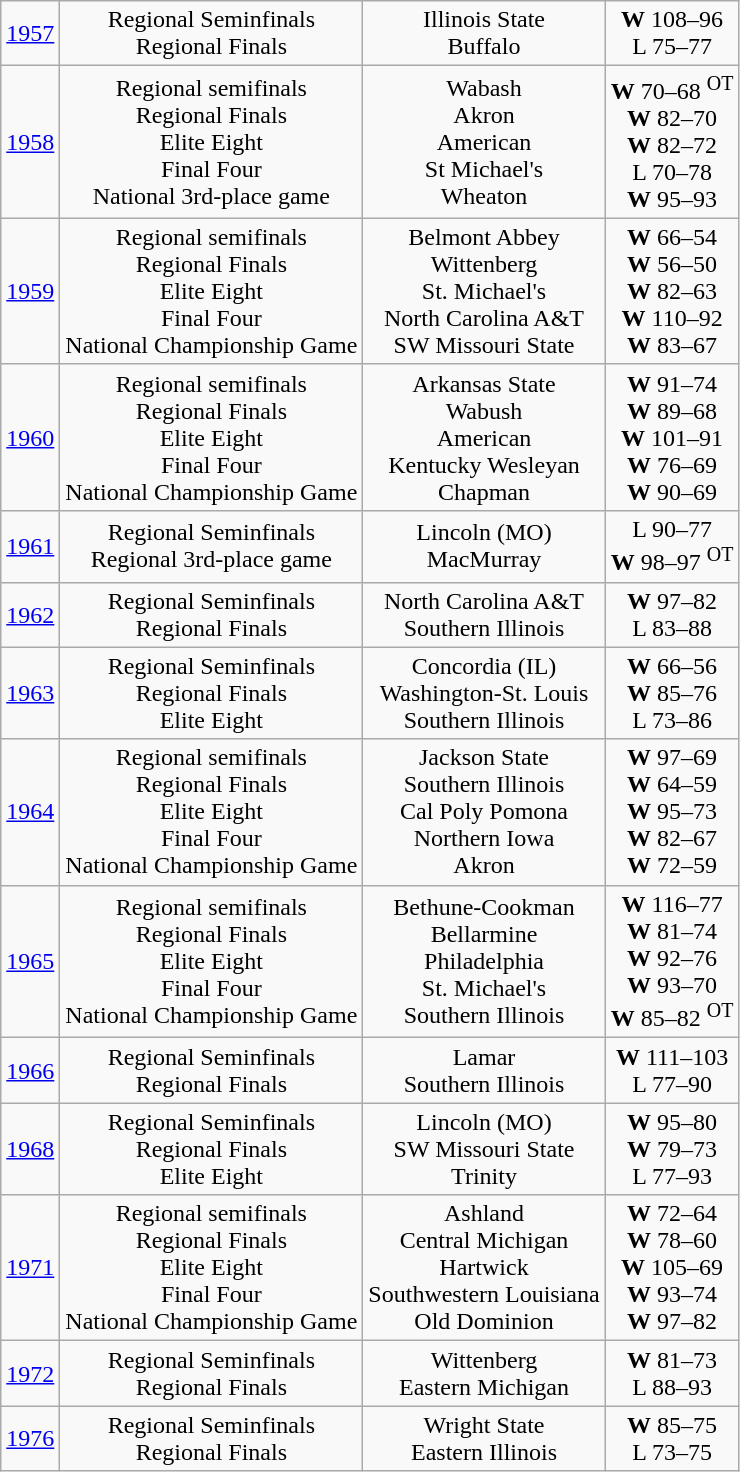<table class="wikitable">
<tr align="center">
<td><a href='#'>1957</a></td>
<td>Regional Seminfinals<br>Regional Finals</td>
<td>Illinois State<br>Buffalo</td>
<td><strong>W</strong> 108–96<br>L 75–77</td>
</tr>
<tr align="center">
<td><a href='#'>1958</a></td>
<td>Regional semifinals<br>Regional Finals<br>Elite Eight<br>Final Four<br>National 3rd-place game</td>
<td>Wabash<br>Akron<br>American<br>St Michael's<br>Wheaton</td>
<td><strong>W</strong> 70–68 <sup>OT</sup><br><strong>W</strong> 82–70<br><strong>W</strong> 82–72<br>L 70–78<br><strong>W</strong> 95–93</td>
</tr>
<tr align="center">
<td><a href='#'>1959</a></td>
<td>Regional semifinals<br>Regional Finals<br>Elite Eight<br>Final Four<br>National Championship Game</td>
<td>Belmont Abbey<br>Wittenberg<br>St. Michael's<br>North Carolina A&T<br>SW Missouri State</td>
<td><strong>W</strong> 66–54<br><strong>W</strong> 56–50<br><strong>W</strong> 82–63<br><strong>W</strong> 110–92<br><strong>W</strong> 83–67</td>
</tr>
<tr align="center">
<td><a href='#'>1960</a></td>
<td>Regional semifinals<br>Regional Finals<br>Elite Eight<br>Final Four<br>National Championship Game</td>
<td>Arkansas State<br>Wabush<br>American<br>Kentucky Wesleyan<br>Chapman</td>
<td><strong>W</strong> 91–74<br><strong>W</strong> 89–68<br><strong>W</strong> 101–91<br><strong>W</strong> 76–69<br><strong>W</strong> 90–69</td>
</tr>
<tr align="center">
<td><a href='#'>1961</a></td>
<td>Regional Seminfinals<br>Regional 3rd-place game</td>
<td>Lincoln (MO)<br>MacMurray</td>
<td>L 90–77<br><strong>W</strong> 98–97 <sup>OT</sup></td>
</tr>
<tr align="center">
<td><a href='#'>1962</a></td>
<td>Regional Seminfinals<br>Regional Finals</td>
<td>North Carolina A&T<br>Southern Illinois</td>
<td><strong>W</strong> 97–82<br>L 83–88</td>
</tr>
<tr align="center">
<td><a href='#'>1963</a></td>
<td>Regional Seminfinals<br>Regional Finals<br>Elite Eight</td>
<td>Concordia (IL)<br>Washington-St. Louis<br>Southern Illinois</td>
<td><strong>W</strong> 66–56<br><strong>W</strong> 85–76<br>L 73–86</td>
</tr>
<tr align="center">
<td><a href='#'>1964</a></td>
<td>Regional semifinals<br>Regional Finals<br>Elite Eight<br>Final Four<br>National Championship Game</td>
<td>Jackson State<br>Southern Illinois<br>Cal Poly Pomona<br>Northern Iowa<br>Akron</td>
<td><strong>W</strong> 97–69<br><strong>W</strong> 64–59<br><strong>W</strong> 95–73<br><strong>W</strong> 82–67<br><strong>W</strong> 72–59</td>
</tr>
<tr align="center">
<td><a href='#'>1965</a></td>
<td>Regional semifinals<br>Regional Finals<br>Elite Eight<br>Final Four<br>National Championship Game</td>
<td>Bethune-Cookman<br>Bellarmine<br>Philadelphia<br>St. Michael's<br>Southern Illinois</td>
<td><strong>W</strong> 116–77<br><strong>W</strong> 81–74<br><strong>W</strong> 92–76<br><strong>W</strong> 93–70<br><strong>W</strong> 85–82 <sup>OT</sup></td>
</tr>
<tr align="center">
<td><a href='#'>1966</a></td>
<td>Regional Seminfinals<br>Regional Finals</td>
<td>Lamar<br>Southern Illinois</td>
<td><strong>W</strong> 111–103<br>L 77–90</td>
</tr>
<tr align="center">
<td><a href='#'>1968</a></td>
<td>Regional Seminfinals<br>Regional Finals<br>Elite Eight</td>
<td>Lincoln (MO)<br>SW Missouri State<br>Trinity</td>
<td><strong>W</strong> 95–80<br><strong>W</strong> 79–73<br>L 77–93</td>
</tr>
<tr align="center">
<td><a href='#'>1971</a></td>
<td>Regional semifinals<br>Regional Finals<br>Elite Eight<br>Final Four<br>National Championship Game</td>
<td>Ashland<br>Central Michigan<br>Hartwick<br>Southwestern Louisiana<br>Old Dominion</td>
<td><strong>W</strong> 72–64<br><strong>W</strong> 78–60<br><strong>W</strong> 105–69<br><strong>W</strong> 93–74<br><strong>W</strong> 97–82</td>
</tr>
<tr align="center">
<td><a href='#'>1972</a></td>
<td>Regional Seminfinals<br>Regional Finals</td>
<td>Wittenberg<br>Eastern Michigan</td>
<td><strong>W</strong> 81–73<br>L 88–93</td>
</tr>
<tr align="center">
<td><a href='#'>1976</a></td>
<td>Regional Seminfinals<br>Regional Finals</td>
<td>Wright State<br>Eastern Illinois</td>
<td><strong>W</strong> 85–75<br>L 73–75</td>
</tr>
</table>
